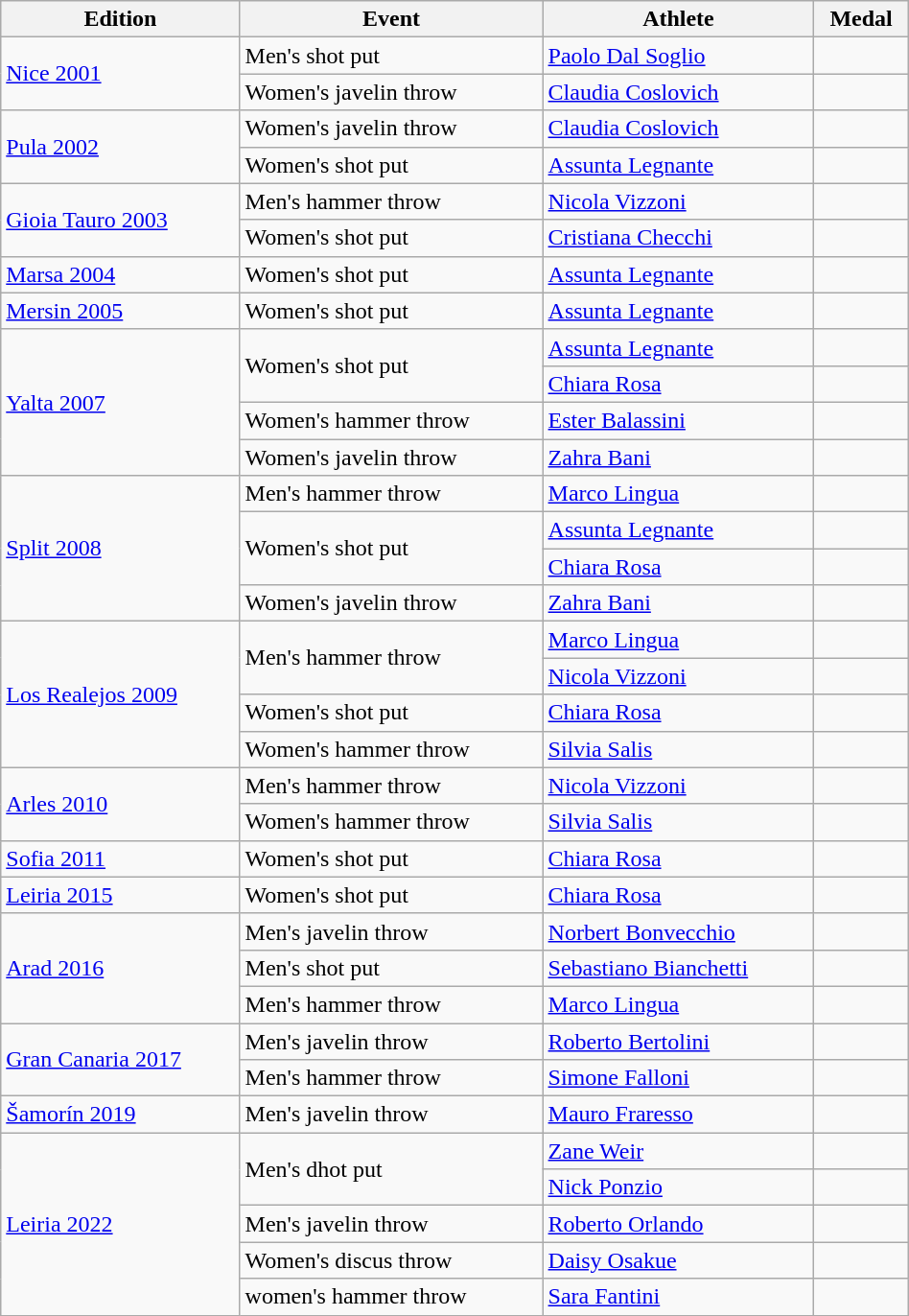<table class="wikitable sortable" style="width:50%; font-size:100%; text-align:left;">
<tr>
<th>Edition</th>
<th>Event</th>
<th>Athlete</th>
<th>Medal</th>
</tr>
<tr>
<td rowspan=2> <a href='#'>Nice 2001</a></td>
<td>Men's shot put</td>
<td><a href='#'>Paolo Dal Soglio</a></td>
<td align=center></td>
</tr>
<tr>
<td>Women's javelin throw</td>
<td><a href='#'>Claudia Coslovich</a></td>
<td align=center></td>
</tr>
<tr>
<td rowspan=2> <a href='#'>Pula 2002</a></td>
<td>Women's javelin throw</td>
<td><a href='#'>Claudia Coslovich</a></td>
<td align=center></td>
</tr>
<tr>
<td>Women's shot put</td>
<td><a href='#'>Assunta Legnante</a></td>
<td align=center></td>
</tr>
<tr>
<td rowspan=2> <a href='#'>Gioia Tauro 2003</a></td>
<td>Men's hammer throw</td>
<td><a href='#'>Nicola Vizzoni</a></td>
<td align=center></td>
</tr>
<tr>
<td>Women's shot put</td>
<td><a href='#'>Cristiana Checchi</a></td>
<td align=center></td>
</tr>
<tr>
<td rowspan=1> <a href='#'>Marsa 2004</a></td>
<td>Women's shot put</td>
<td><a href='#'>Assunta Legnante</a></td>
<td align=center></td>
</tr>
<tr>
<td rowspan=1> <a href='#'>Mersin 2005</a></td>
<td>Women's shot put</td>
<td><a href='#'>Assunta Legnante</a></td>
<td align=center></td>
</tr>
<tr>
<td rowspan=4> <a href='#'>Yalta 2007</a></td>
<td rowspan=2>Women's shot put</td>
<td><a href='#'>Assunta Legnante</a></td>
<td align=center></td>
</tr>
<tr>
<td><a href='#'>Chiara Rosa</a></td>
<td align=center></td>
</tr>
<tr>
<td>Women's hammer throw</td>
<td><a href='#'>Ester Balassini</a></td>
<td align=center></td>
</tr>
<tr>
<td>Women's javelin throw</td>
<td><a href='#'>Zahra Bani</a></td>
<td align=center></td>
</tr>
<tr>
<td rowspan=4> <a href='#'>Split 2008</a></td>
<td>Men's hammer throw</td>
<td><a href='#'>Marco Lingua</a></td>
<td align=center></td>
</tr>
<tr>
<td rowspan=2>Women's shot put</td>
<td><a href='#'>Assunta Legnante</a></td>
<td align=center></td>
</tr>
<tr>
<td><a href='#'>Chiara Rosa</a></td>
<td align=center></td>
</tr>
<tr>
<td>Women's javelin throw</td>
<td><a href='#'>Zahra Bani</a></td>
<td align=center></td>
</tr>
<tr>
<td rowspan=4> <a href='#'>Los Realejos 2009</a></td>
<td rowspan=2>Men's hammer throw</td>
<td><a href='#'>Marco Lingua</a></td>
<td align=center></td>
</tr>
<tr>
<td><a href='#'>Nicola Vizzoni</a></td>
<td align=center></td>
</tr>
<tr>
<td>Women's shot put</td>
<td><a href='#'>Chiara Rosa</a></td>
<td align=center></td>
</tr>
<tr>
<td>Women's hammer throw</td>
<td><a href='#'>Silvia Salis</a></td>
<td align=center></td>
</tr>
<tr>
<td rowspan=2> <a href='#'>Arles 2010</a></td>
<td>Men's hammer throw</td>
<td><a href='#'>Nicola Vizzoni</a></td>
<td align=center></td>
</tr>
<tr>
<td>Women's hammer throw</td>
<td><a href='#'>Silvia Salis</a></td>
<td align=center></td>
</tr>
<tr>
<td> <a href='#'>Sofia 2011</a></td>
<td>Women's shot put</td>
<td><a href='#'>Chiara Rosa</a></td>
<td align=center></td>
</tr>
<tr>
<td> <a href='#'>Leiria 2015</a></td>
<td>Women's shot put</td>
<td><a href='#'>Chiara Rosa</a></td>
<td align=center></td>
</tr>
<tr>
<td rowspan=3> <a href='#'>Arad 2016</a></td>
<td>Men's javelin throw</td>
<td><a href='#'>Norbert Bonvecchio</a></td>
<td align=center></td>
</tr>
<tr>
<td>Men's shot put</td>
<td><a href='#'>Sebastiano Bianchetti</a></td>
<td align=center></td>
</tr>
<tr>
<td>Men's hammer throw</td>
<td><a href='#'>Marco Lingua</a></td>
<td align=center></td>
</tr>
<tr>
<td rowspan=2> <a href='#'>Gran Canaria 2017</a></td>
<td>Men's javelin throw</td>
<td><a href='#'>Roberto Bertolini</a></td>
<td align=center></td>
</tr>
<tr>
<td>Men's hammer throw</td>
<td><a href='#'>Simone Falloni</a></td>
<td align=center></td>
</tr>
<tr>
<td> <a href='#'>Šamorín 2019</a></td>
<td>Men's javelin throw</td>
<td><a href='#'>Mauro Fraresso</a></td>
<td align=center></td>
</tr>
<tr>
<td rowspan=5> <a href='#'>Leiria 2022</a></td>
<td rowspan=2>Men's dhot put</td>
<td><a href='#'>Zane Weir</a></td>
<td align=center></td>
</tr>
<tr>
<td><a href='#'>Nick Ponzio</a></td>
<td align=center></td>
</tr>
<tr>
<td>Men's javelin throw</td>
<td><a href='#'>Roberto Orlando</a></td>
<td align=center></td>
</tr>
<tr>
<td>Women's discus throw</td>
<td><a href='#'>Daisy Osakue</a></td>
<td align=center></td>
</tr>
<tr>
<td>women's hammer throw</td>
<td><a href='#'>Sara Fantini</a></td>
<td align=center></td>
</tr>
</table>
